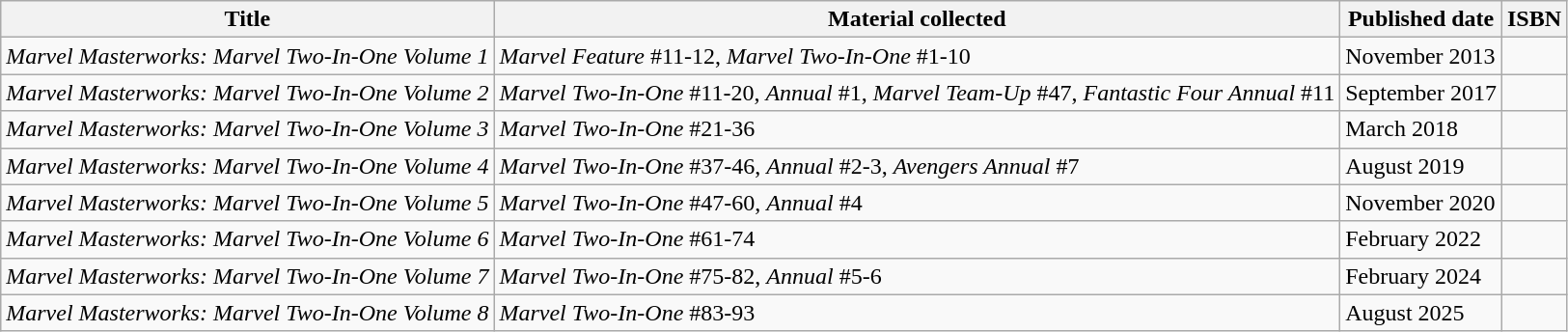<table class="wikitable">
<tr>
<th>Title</th>
<th>Material collected</th>
<th>Published date</th>
<th>ISBN</th>
</tr>
<tr>
<td><em>Marvel Masterworks: Marvel Two-In-One Volume 1</em></td>
<td><em>Marvel Feature</em> #11-12, <em>Marvel Two-In-One</em> #1-10</td>
<td>November 2013</td>
<td></td>
</tr>
<tr>
<td><em>Marvel Masterworks: Marvel Two-In-One Volume 2</em></td>
<td><em>Marvel Two-In-One</em> #11-20, <em>Annual</em> #1, <em>Marvel Team-Up</em> #47, <em>Fantastic Four Annual</em> #11</td>
<td>September 2017</td>
<td></td>
</tr>
<tr>
<td><em>Marvel Masterworks: Marvel Two-In-One Volume 3</em></td>
<td><em>Marvel Two-In-One</em> #21-36</td>
<td>March 2018</td>
<td></td>
</tr>
<tr>
<td><em>Marvel Masterworks: Marvel Two-In-One Volume 4</em></td>
<td><em>Marvel Two-In-One</em> #37-46, <em>Annual</em> #2-3, <em>Avengers Annual</em> #7</td>
<td>August 2019</td>
<td></td>
</tr>
<tr>
<td><em>Marvel Masterworks: Marvel Two-In-One Volume 5</em></td>
<td><em>Marvel Two-In-One</em> #47-60, <em>Annual</em> #4</td>
<td>November 2020</td>
<td></td>
</tr>
<tr>
<td><em>Marvel Masterworks: Marvel Two-In-One Volume 6</em></td>
<td><em>Marvel Two-In-One</em> #61-74</td>
<td>February 2022</td>
<td></td>
</tr>
<tr>
<td><em>Marvel Masterworks: Marvel Two-In-One Volume 7</em></td>
<td><em>Marvel Two-In-One</em> #75-82, <em>Annual</em> #5-6</td>
<td>February 2024</td>
<td></td>
</tr>
<tr>
<td><em>Marvel Masterworks: Marvel Two-In-One Volume 8</em></td>
<td><em>Marvel Two-In-One</em> #83-93</td>
<td>August 2025</td>
<td></td>
</tr>
</table>
